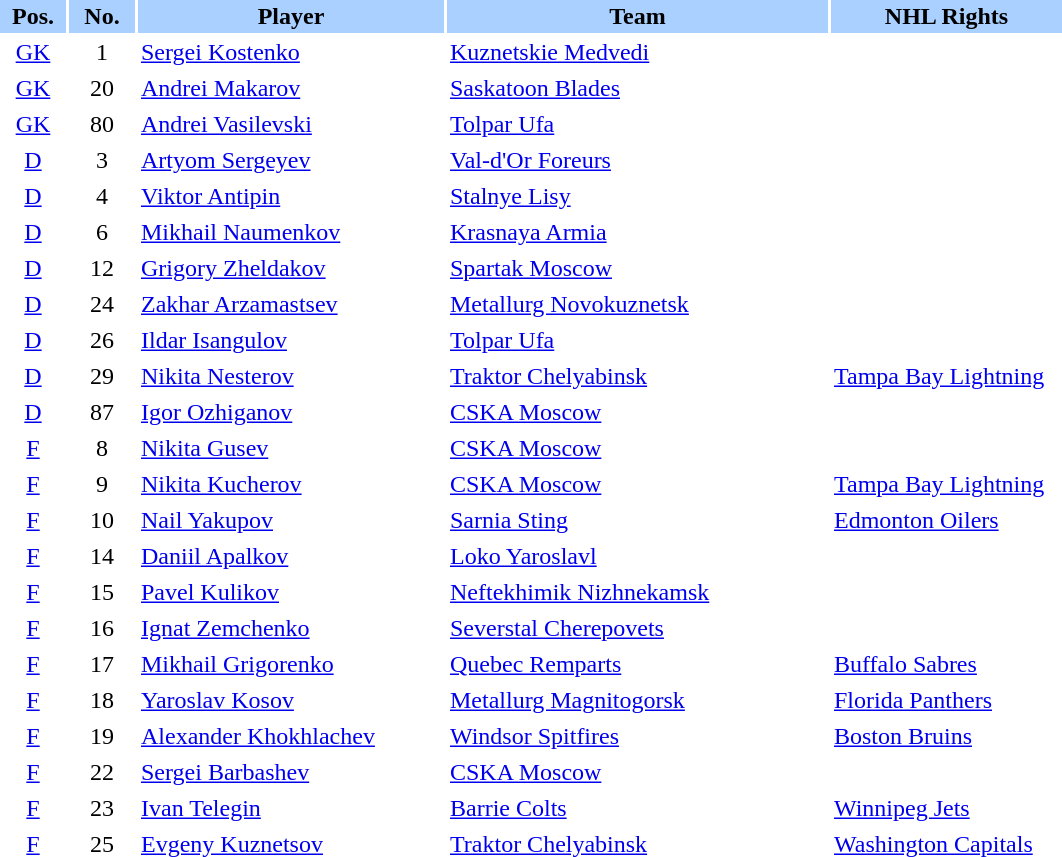<table border="0" cellspacing="2" cellpadding="2">
<tr bgcolor=AAD0FF>
<th width=40>Pos.</th>
<th width=40>No.</th>
<th width=200>Player</th>
<th width=250>Team</th>
<th width=150>NHL Rights</th>
</tr>
<tr>
<td style="text-align:center;"><a href='#'>GK</a></td>
<td style="text-align:center;">1</td>
<td><a href='#'>Sergei Kostenko</a></td>
<td> <a href='#'>Kuznetskie Medvedi</a></td>
<td></td>
</tr>
<tr>
<td style="text-align:center;"><a href='#'>GK</a></td>
<td style="text-align:center;">20</td>
<td><a href='#'>Andrei Makarov</a></td>
<td> <a href='#'>Saskatoon Blades</a></td>
<td></td>
</tr>
<tr>
<td style="text-align:center;"><a href='#'>GK</a></td>
<td style="text-align:center;">80</td>
<td><a href='#'>Andrei Vasilevski</a></td>
<td> <a href='#'>Tolpar Ufa</a></td>
<td></td>
</tr>
<tr>
<td style="text-align:center;"><a href='#'>D</a></td>
<td style="text-align:center;">3</td>
<td><a href='#'>Artyom Sergeyev</a></td>
<td> <a href='#'>Val-d'Or Foreurs</a></td>
<td></td>
</tr>
<tr>
<td style="text-align:center;"><a href='#'>D</a></td>
<td style="text-align:center;">4</td>
<td><a href='#'>Viktor Antipin</a></td>
<td> <a href='#'>Stalnye Lisy</a></td>
<td></td>
</tr>
<tr>
<td style="text-align:center;"><a href='#'>D</a></td>
<td style="text-align:center;">6</td>
<td><a href='#'>Mikhail Naumenkov</a></td>
<td> <a href='#'>Krasnaya Armia</a></td>
<td></td>
</tr>
<tr>
<td style="text-align:center;"><a href='#'>D</a></td>
<td style="text-align:center;">12</td>
<td><a href='#'>Grigory Zheldakov</a></td>
<td> <a href='#'>Spartak Moscow</a></td>
<td></td>
</tr>
<tr>
<td style="text-align:center;"><a href='#'>D</a></td>
<td style="text-align:center;">24</td>
<td><a href='#'>Zakhar Arzamastsev</a></td>
<td> <a href='#'>Metallurg Novokuznetsk</a></td>
<td></td>
</tr>
<tr>
<td style="text-align:center;"><a href='#'>D</a></td>
<td style="text-align:center;">26</td>
<td><a href='#'>Ildar Isangulov</a></td>
<td> <a href='#'>Tolpar Ufa</a></td>
<td></td>
</tr>
<tr>
<td style="text-align:center;"><a href='#'>D</a></td>
<td style="text-align:center;">29</td>
<td><a href='#'>Nikita Nesterov</a></td>
<td> <a href='#'>Traktor Chelyabinsk</a></td>
<td><a href='#'>Tampa Bay Lightning</a></td>
</tr>
<tr>
<td style="text-align:center;"><a href='#'>D</a></td>
<td style="text-align:center;">87</td>
<td><a href='#'>Igor Ozhiganov</a></td>
<td> <a href='#'>CSKA Moscow</a></td>
<td></td>
</tr>
<tr>
<td style="text-align:center;"><a href='#'>F</a></td>
<td style="text-align:center;">8</td>
<td><a href='#'>Nikita Gusev</a></td>
<td> <a href='#'>CSKA Moscow</a></td>
<td></td>
</tr>
<tr>
<td style="text-align:center;"><a href='#'>F</a></td>
<td style="text-align:center;">9</td>
<td><a href='#'>Nikita Kucherov</a></td>
<td> <a href='#'>CSKA Moscow</a></td>
<td><a href='#'>Tampa Bay Lightning</a></td>
</tr>
<tr>
<td style="text-align:center;"><a href='#'>F</a></td>
<td style="text-align:center;">10</td>
<td><a href='#'>Nail Yakupov</a></td>
<td> <a href='#'>Sarnia Sting</a></td>
<td><a href='#'>Edmonton Oilers</a></td>
</tr>
<tr>
<td style="text-align:center;"><a href='#'>F</a></td>
<td style="text-align:center;">14</td>
<td><a href='#'>Daniil Apalkov</a></td>
<td> <a href='#'>Loko Yaroslavl</a></td>
<td></td>
</tr>
<tr>
<td style="text-align:center;"><a href='#'>F</a></td>
<td style="text-align:center;">15</td>
<td><a href='#'>Pavel Kulikov</a></td>
<td> <a href='#'>Neftekhimik Nizhnekamsk</a></td>
<td></td>
</tr>
<tr>
<td style="text-align:center;"><a href='#'>F</a></td>
<td style="text-align:center;">16</td>
<td><a href='#'>Ignat Zemchenko</a></td>
<td> <a href='#'>Severstal Cherepovets</a></td>
<td></td>
</tr>
<tr>
<td style="text-align:center;"><a href='#'>F</a></td>
<td style="text-align:center;">17</td>
<td><a href='#'>Mikhail Grigorenko</a></td>
<td> <a href='#'>Quebec Remparts</a></td>
<td><a href='#'>Buffalo Sabres</a></td>
</tr>
<tr>
<td style="text-align:center;"><a href='#'>F</a></td>
<td style="text-align:center;">18</td>
<td><a href='#'>Yaroslav Kosov</a></td>
<td> <a href='#'>Metallurg Magnitogorsk</a></td>
<td><a href='#'>Florida Panthers</a></td>
</tr>
<tr>
<td style="text-align:center;"><a href='#'>F</a></td>
<td style="text-align:center;">19</td>
<td><a href='#'>Alexander Khokhlachev</a></td>
<td> <a href='#'>Windsor Spitfires</a></td>
<td><a href='#'>Boston Bruins</a></td>
</tr>
<tr>
<td style="text-align:center;"><a href='#'>F</a></td>
<td style="text-align:center;">22</td>
<td><a href='#'>Sergei Barbashev</a></td>
<td> <a href='#'>CSKA Moscow</a></td>
<td></td>
</tr>
<tr>
<td style="text-align:center;"><a href='#'>F</a></td>
<td style="text-align:center;">23</td>
<td><a href='#'>Ivan Telegin</a></td>
<td> <a href='#'>Barrie Colts</a></td>
<td><a href='#'>Winnipeg Jets</a></td>
</tr>
<tr>
<td style="text-align:center;"><a href='#'>F</a></td>
<td style="text-align:center;">25</td>
<td><a href='#'>Evgeny Kuznetsov</a></td>
<td> <a href='#'>Traktor Chelyabinsk</a></td>
<td><a href='#'>Washington Capitals</a></td>
</tr>
</table>
